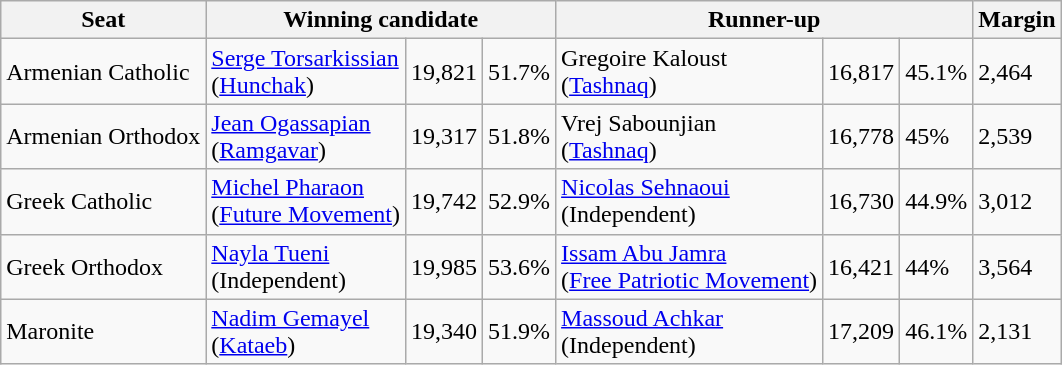<table class="wikitable">
<tr>
<th>Seat</th>
<th colspan=3>Winning candidate</th>
<th colspan=3>Runner-up</th>
<th>Margin</th>
</tr>
<tr>
<td>Armenian Catholic</td>
<td><a href='#'>Serge Torsarkissian</a><br>(<a href='#'>Hunchak</a>)</td>
<td>19,821</td>
<td>51.7%</td>
<td>Gregoire Kaloust<br>(<a href='#'>Tashnaq</a>)</td>
<td>16,817</td>
<td>45.1%</td>
<td>2,464</td>
</tr>
<tr>
<td>Armenian Orthodox</td>
<td><a href='#'>Jean Ogassapian</a><br>(<a href='#'>Ramgavar</a>)</td>
<td>19,317</td>
<td>51.8%</td>
<td>Vrej Sabounjian<br>(<a href='#'>Tashnaq</a>)</td>
<td>16,778</td>
<td>45%</td>
<td>2,539</td>
</tr>
<tr>
<td>Greek Catholic</td>
<td><a href='#'>Michel Pharaon</a><br>(<a href='#'>Future Movement</a>)</td>
<td>19,742</td>
<td>52.9%</td>
<td><a href='#'>Nicolas Sehnaoui</a><br>(Independent)</td>
<td>16,730</td>
<td>44.9%</td>
<td>3,012</td>
</tr>
<tr>
<td>Greek Orthodox</td>
<td><a href='#'>Nayla Tueni</a><br>(Independent)</td>
<td>19,985</td>
<td>53.6%</td>
<td><a href='#'>Issam Abu Jamra</a><br>(<a href='#'>Free Patriotic Movement</a>)</td>
<td>16,421</td>
<td>44%</td>
<td>3,564</td>
</tr>
<tr>
<td>Maronite</td>
<td><a href='#'>Nadim Gemayel</a><br>(<a href='#'>Kataeb</a>)</td>
<td>19,340</td>
<td>51.9%</td>
<td><a href='#'>Massoud Achkar</a><br>(Independent)</td>
<td>17,209</td>
<td>46.1%</td>
<td>2,131</td>
</tr>
</table>
